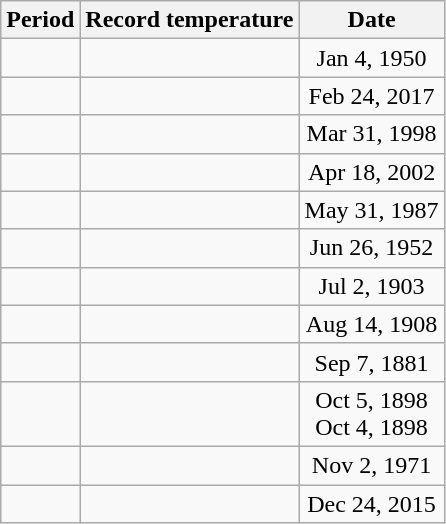<table class="wikitable mw-collapsible sortable" style="text-align:center;">
<tr>
<th>Period</th>
<th>Record temperature</th>
<th>Date</th>
</tr>
<tr>
<td></td>
<td></td>
<td>Jan 4, 1950</td>
</tr>
<tr>
<td></td>
<td></td>
<td>Feb 24, 2017</td>
</tr>
<tr>
<td></td>
<td></td>
<td>Mar 31, 1998</td>
</tr>
<tr>
<td></td>
<td></td>
<td>Apr 18, 2002</td>
</tr>
<tr>
<td></td>
<td></td>
<td>May 31, 1987</td>
</tr>
<tr>
<td></td>
<td></td>
<td>Jun 26, 1952</td>
</tr>
<tr>
<td></td>
<td></td>
<td>Jul 2, 1903</td>
</tr>
<tr>
<td></td>
<td></td>
<td>Aug 14, 1908</td>
</tr>
<tr>
<td></td>
<td></td>
<td>Sep 7, 1881</td>
</tr>
<tr>
<td></td>
<td></td>
<td data-sort-value="Oct 5, 1898">Oct 5, 1898<br>Oct 4, 1898</td>
</tr>
<tr>
<td></td>
<td></td>
<td>Nov 2, 1971</td>
</tr>
<tr>
<td></td>
<td></td>
<td>Dec 24, 2015</td>
</tr>
</table>
